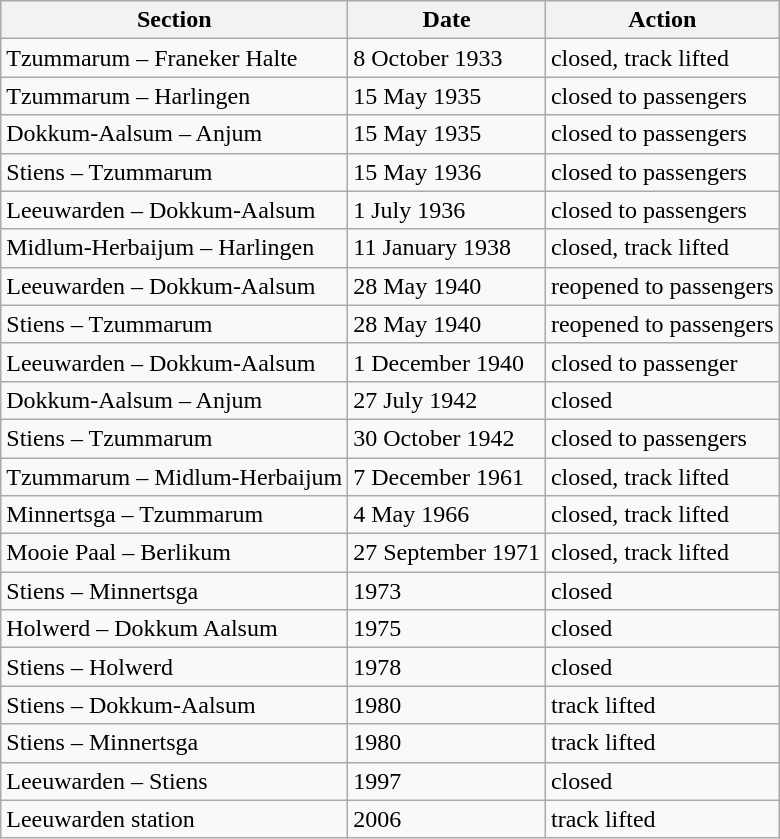<table class="wikitable sortable">
<tr>
<th>Section</th>
<th>Date</th>
<th>Action</th>
</tr>
<tr>
<td>Tzummarum – Franeker Halte</td>
<td>8 October 1933</td>
<td>closed, track lifted</td>
</tr>
<tr>
<td>Tzummarum – Harlingen</td>
<td>15 May 1935</td>
<td>closed to passengers</td>
</tr>
<tr>
<td>Dokkum-Aalsum – Anjum</td>
<td>15 May 1935</td>
<td>closed to passengers</td>
</tr>
<tr>
<td>Stiens – Tzummarum</td>
<td>15 May 1936</td>
<td>closed to passengers</td>
</tr>
<tr>
<td>Leeuwarden – Dokkum-Aalsum</td>
<td>1 July 1936</td>
<td>closed to passengers</td>
</tr>
<tr>
<td>Midlum-Herbaijum – Harlingen</td>
<td>11 January 1938</td>
<td>closed, track lifted</td>
</tr>
<tr>
<td>Leeuwarden – Dokkum-Aalsum</td>
<td>28 May 1940</td>
<td>reopened to passengers</td>
</tr>
<tr>
<td>Stiens – Tzummarum</td>
<td>28 May 1940</td>
<td>reopened to passengers</td>
</tr>
<tr>
<td>Leeuwarden – Dokkum-Aalsum</td>
<td>1 December 1940</td>
<td>closed to passenger</td>
</tr>
<tr>
<td>Dokkum-Aalsum – Anjum</td>
<td>27 July 1942</td>
<td>closed</td>
</tr>
<tr>
<td>Stiens – Tzummarum</td>
<td>30 October 1942</td>
<td>closed to passengers</td>
</tr>
<tr>
<td>Tzummarum – Midlum-Herbaijum</td>
<td>7 December 1961</td>
<td>closed, track lifted</td>
</tr>
<tr>
<td>Minnertsga – Tzummarum</td>
<td>4 May 1966</td>
<td>closed, track lifted</td>
</tr>
<tr>
<td>Mooie Paal – Berlikum</td>
<td>27 September 1971</td>
<td>closed, track lifted</td>
</tr>
<tr>
<td>Stiens – Minnertsga</td>
<td>1973</td>
<td>closed</td>
</tr>
<tr>
<td>Holwerd – Dokkum Aalsum</td>
<td>1975</td>
<td>closed</td>
</tr>
<tr>
<td>Stiens – Holwerd</td>
<td>1978</td>
<td>closed</td>
</tr>
<tr>
<td>Stiens – Dokkum-Aalsum</td>
<td>1980</td>
<td>track lifted</td>
</tr>
<tr>
<td>Stiens – Minnertsga</td>
<td>1980</td>
<td>track lifted</td>
</tr>
<tr>
<td>Leeuwarden – Stiens</td>
<td>1997</td>
<td>closed</td>
</tr>
<tr>
<td>Leeuwarden station</td>
<td>2006</td>
<td>track lifted</td>
</tr>
</table>
